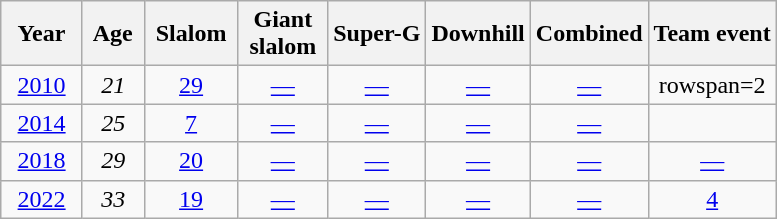<table class=wikitable style="text-align:center">
<tr>
<th>  Year  </th>
<th> Age </th>
<th> Slalom </th>
<th> Giant <br> slalom </th>
<th>Super-G</th>
<th>Downhill</th>
<th>Combined</th>
<th>Team event</th>
</tr>
<tr>
<td><a href='#'>2010</a></td>
<td><em>21</em></td>
<td><a href='#'>29</a></td>
<td><a href='#'>—</a></td>
<td><a href='#'>—</a></td>
<td><a href='#'>—</a></td>
<td><a href='#'>—</a></td>
<td>rowspan=2 </td>
</tr>
<tr>
<td><a href='#'>2014</a></td>
<td><em>25</em></td>
<td><a href='#'>7</a></td>
<td><a href='#'>—</a></td>
<td><a href='#'>—</a></td>
<td><a href='#'>—</a></td>
<td><a href='#'>—</a></td>
</tr>
<tr>
<td><a href='#'>2018</a></td>
<td><em>29</em></td>
<td><a href='#'>20</a></td>
<td><a href='#'>—</a></td>
<td><a href='#'>—</a></td>
<td><a href='#'>—</a></td>
<td><a href='#'>—</a></td>
<td><a href='#'>—</a></td>
</tr>
<tr>
<td><a href='#'>2022</a></td>
<td><em>33</em></td>
<td><a href='#'>19</a></td>
<td><a href='#'>—</a></td>
<td><a href='#'>—</a></td>
<td><a href='#'>—</a></td>
<td><a href='#'>—</a></td>
<td><a href='#'>4</a></td>
</tr>
</table>
